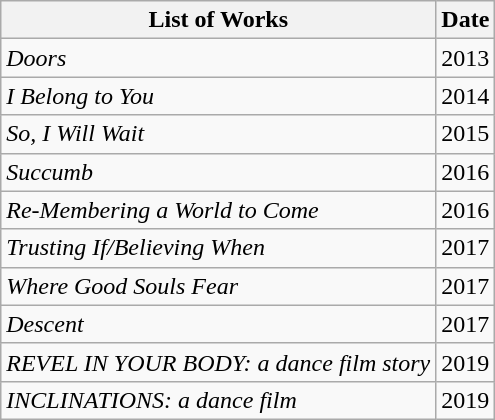<table class="wikitable">
<tr>
<th>List of Works</th>
<th>Date</th>
</tr>
<tr>
<td><em>Doors</em></td>
<td>2013</td>
</tr>
<tr>
<td><em>I Belong to You</em></td>
<td>2014</td>
</tr>
<tr>
<td><em>So, I Will Wait</em></td>
<td>2015</td>
</tr>
<tr>
<td><em>Succumb</em></td>
<td>2016</td>
</tr>
<tr>
<td><em>Re-Membering a World to Come</em></td>
<td>2016</td>
</tr>
<tr>
<td><em>Trusting If/Believing When</em></td>
<td>2017</td>
</tr>
<tr>
<td><em>Where Good Souls Fear</em></td>
<td>2017</td>
</tr>
<tr>
<td><em>Descent</em></td>
<td>2017</td>
</tr>
<tr>
<td><em>REVEL IN YOUR BODY: a dance film story</em></td>
<td>2019</td>
</tr>
<tr>
<td><em>INCLINATIONS: a dance film</em></td>
<td>2019</td>
</tr>
</table>
